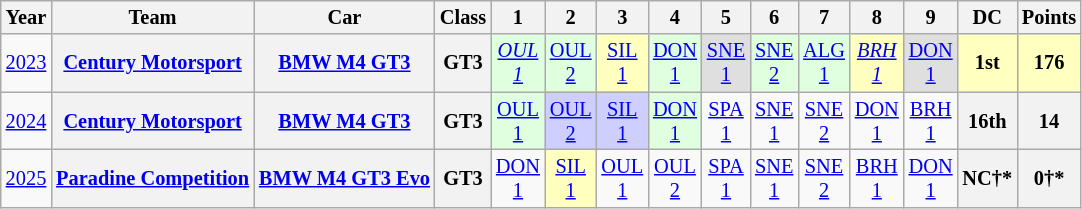<table class="wikitable" style="text-align:center; font-size:85%">
<tr>
<th>Year</th>
<th>Team</th>
<th>Car</th>
<th>Class</th>
<th>1</th>
<th>2</th>
<th>3</th>
<th>4</th>
<th>5</th>
<th>6</th>
<th>7</th>
<th>8</th>
<th>9</th>
<th>DC</th>
<th>Points</th>
</tr>
<tr>
<td><a href='#'>2023</a></td>
<th><a href='#'>Century Motorsport</a></th>
<th><a href='#'>BMW M4 GT3</a></th>
<th>GT3</th>
<td style="background:#DFFFDF;"><em><a href='#'>OUL<br>1</a></em><br></td>
<td style="background:#DFFFDF;"><a href='#'>OUL<br>2</a><br></td>
<td style="background:#FFFFBF;"><a href='#'>SIL<br>1</a><br></td>
<td style="background:#DFFFDF;"><a href='#'>DON<br>1</a><br></td>
<td style="background:#DFDFDF;"><a href='#'>SNE<br>1</a><br></td>
<td style="background:#DFFFDF;"><a href='#'>SNE<br>2</a><br></td>
<td style="background:#DFFFDF;"><a href='#'>ALG<br>1</a><br></td>
<td style="background:#FFFFBF;"><em><a href='#'>BRH<br>1</a></em><br></td>
<td style="background:#DFDFDF;"><a href='#'>DON<br>1</a><br></td>
<th style="background:#FFFFBF;">1st</th>
<th style="background:#FFFFBF;">176</th>
</tr>
<tr>
<td><a href='#'>2024</a></td>
<th><a href='#'>Century Motorsport</a></th>
<th><a href='#'>BMW M4 GT3</a></th>
<th>GT3</th>
<td style="background:#DFFFDF;"><a href='#'>OUL<br>1</a><br></td>
<td style="background:#CFCFFF;"><a href='#'>OUL<br>2</a><br></td>
<td style="background:#CFCFFF;"><a href='#'>SIL<br>1</a><br></td>
<td style="background:#DFFFDF;"><a href='#'>DON<br>1</a><br></td>
<td><a href='#'>SPA<br>1</a></td>
<td><a href='#'>SNE<br>1</a></td>
<td><a href='#'>SNE<br>2</a></td>
<td><a href='#'>DON<br>1</a></td>
<td><a href='#'>BRH<br>1</a></td>
<th>16th</th>
<th>14</th>
</tr>
<tr>
<td><a href='#'>2025</a></td>
<th><a href='#'>Paradine Competition</a></th>
<th><a href='#'>BMW M4 GT3 Evo</a></th>
<th>GT3</th>
<td><a href='#'>DON<br>1</a></td>
<td style="background:#FFFFBF;"><a href='#'>SIL<br>1</a><br></td>
<td><a href='#'>OUL<br>1</a></td>
<td><a href='#'>OUL<br>2</a></td>
<td><a href='#'>SPA<br>1</a></td>
<td><a href='#'>SNE<br>1</a></td>
<td><a href='#'>SNE<br>2</a></td>
<td><a href='#'>BRH<br>1</a></td>
<td><a href='#'>DON<br>1</a></td>
<th>NC†*</th>
<th>0†*</th>
</tr>
</table>
